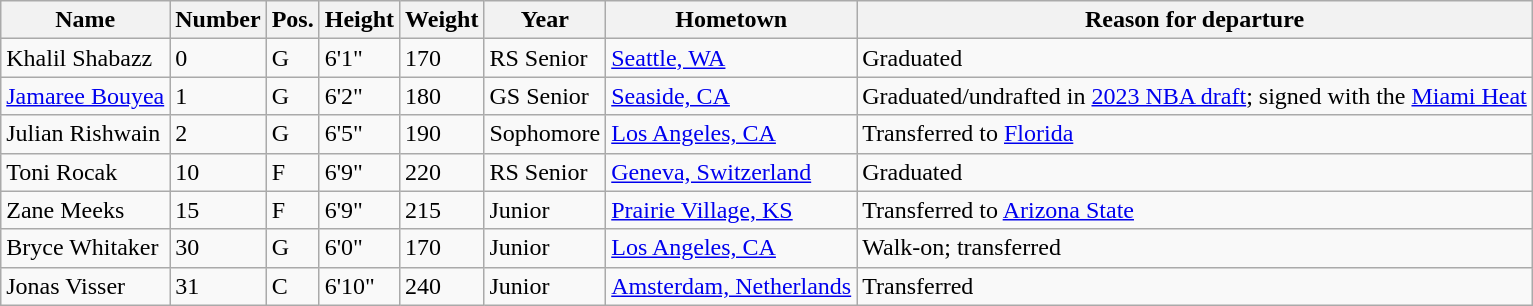<table class="wikitable sortable" border="1">
<tr>
<th>Name</th>
<th>Number</th>
<th>Pos.</th>
<th>Height</th>
<th>Weight</th>
<th>Year</th>
<th>Hometown</th>
<th class="unsortable">Reason for departure</th>
</tr>
<tr>
<td>Khalil Shabazz</td>
<td>0</td>
<td>G</td>
<td>6'1"</td>
<td>170</td>
<td>RS Senior</td>
<td><a href='#'>Seattle, WA</a></td>
<td>Graduated</td>
</tr>
<tr>
<td><a href='#'>Jamaree Bouyea</a></td>
<td>1</td>
<td>G</td>
<td>6'2"</td>
<td>180</td>
<td>GS Senior</td>
<td><a href='#'>Seaside, CA</a></td>
<td>Graduated/undrafted in <a href='#'>2023 NBA draft</a>; signed with the <a href='#'>Miami Heat</a></td>
</tr>
<tr>
<td>Julian Rishwain</td>
<td>2</td>
<td>G</td>
<td>6'5"</td>
<td>190</td>
<td>Sophomore</td>
<td><a href='#'>Los Angeles, CA</a></td>
<td>Transferred to <a href='#'>Florida</a></td>
</tr>
<tr>
<td>Toni Rocak</td>
<td>10</td>
<td>F</td>
<td>6'9"</td>
<td>220</td>
<td>RS Senior</td>
<td><a href='#'>Geneva, Switzerland</a></td>
<td>Graduated</td>
</tr>
<tr>
<td>Zane Meeks</td>
<td>15</td>
<td>F</td>
<td>6'9"</td>
<td>215</td>
<td>Junior</td>
<td><a href='#'>Prairie Village, KS</a></td>
<td>Transferred to <a href='#'>Arizona State</a></td>
</tr>
<tr>
<td>Bryce Whitaker</td>
<td>30</td>
<td>G</td>
<td>6'0"</td>
<td>170</td>
<td>Junior</td>
<td><a href='#'>Los Angeles, CA</a></td>
<td>Walk-on; transferred</td>
</tr>
<tr>
<td>Jonas Visser</td>
<td>31</td>
<td>C</td>
<td>6'10"</td>
<td>240</td>
<td>Junior</td>
<td><a href='#'>Amsterdam, Netherlands</a></td>
<td>Transferred</td>
</tr>
</table>
